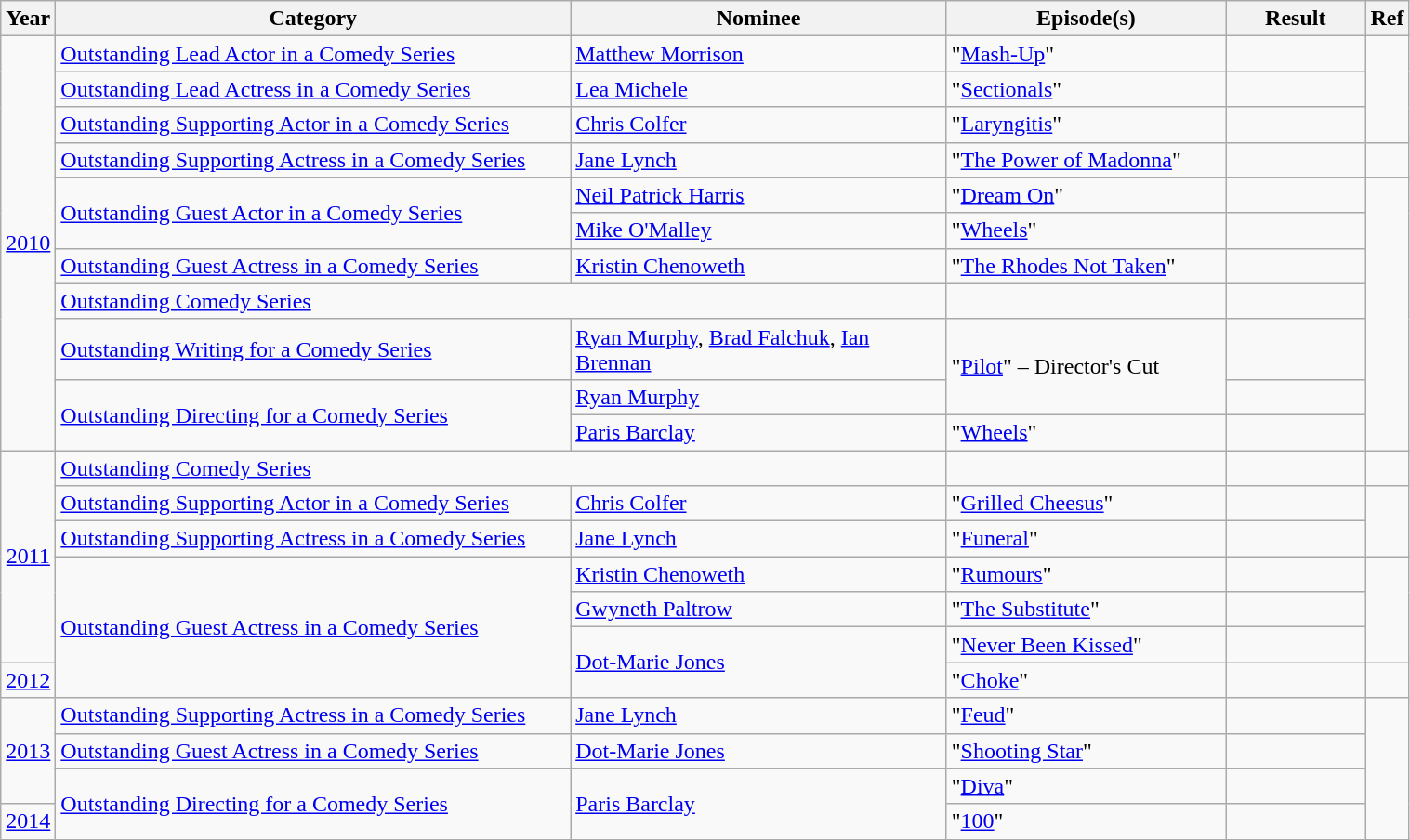<table class="wikitable" width=80%>
<tr>
<th width="3%">Year</th>
<th width="37%">Category</th>
<th width="27%">Nominee</th>
<th width="20%">Episode(s)</th>
<th width="10%">Result</th>
<th width="3%">Ref</th>
</tr>
<tr>
<td rowspan="11" align="center"><a href='#'>2010</a></td>
<td><a href='#'>Outstanding Lead Actor in a Comedy Series</a></td>
<td><a href='#'>Matthew Morrison</a></td>
<td>"<a href='#'>Mash-Up</a>"</td>
<td></td>
<td rowspan="3" align="center"></td>
</tr>
<tr>
<td><a href='#'>Outstanding Lead Actress in a Comedy Series</a></td>
<td><a href='#'>Lea Michele</a></td>
<td>"<a href='#'>Sectionals</a>"</td>
<td></td>
</tr>
<tr>
<td><a href='#'>Outstanding Supporting Actor in a Comedy Series</a></td>
<td><a href='#'>Chris Colfer</a></td>
<td>"<a href='#'>Laryngitis</a>"</td>
<td></td>
</tr>
<tr>
<td><a href='#'>Outstanding Supporting Actress in a Comedy Series</a></td>
<td><a href='#'>Jane Lynch</a></td>
<td>"<a href='#'>The Power of Madonna</a>"</td>
<td></td>
<td align="center"></td>
</tr>
<tr>
<td rowspan="2"><a href='#'>Outstanding Guest Actor in a Comedy Series</a></td>
<td><a href='#'>Neil Patrick Harris</a></td>
<td>"<a href='#'>Dream On</a>"</td>
<td></td>
<td rowspan="7" align="center"></td>
</tr>
<tr>
<td><a href='#'>Mike O'Malley</a></td>
<td>"<a href='#'>Wheels</a>"</td>
<td></td>
</tr>
<tr>
<td><a href='#'>Outstanding Guest Actress in a Comedy Series</a></td>
<td><a href='#'>Kristin Chenoweth</a></td>
<td>"<a href='#'>The Rhodes Not Taken</a>"</td>
<td></td>
</tr>
<tr>
<td colspan="2"><a href='#'>Outstanding Comedy Series</a></td>
<td></td>
<td></td>
</tr>
<tr>
<td><a href='#'>Outstanding Writing for a Comedy Series</a></td>
<td><a href='#'>Ryan Murphy</a>, <a href='#'>Brad Falchuk</a>, <a href='#'>Ian Brennan</a></td>
<td rowspan="2">"<a href='#'>Pilot</a>" – Director's Cut</td>
<td></td>
</tr>
<tr>
<td rowspan="2"><a href='#'>Outstanding Directing for a Comedy Series</a></td>
<td><a href='#'>Ryan Murphy</a></td>
<td></td>
</tr>
<tr>
<td><a href='#'>Paris Barclay</a></td>
<td>"<a href='#'>Wheels</a>"</td>
<td></td>
</tr>
<tr>
<td rowspan="6" align="center"><a href='#'>2011</a></td>
<td colspan="2"><a href='#'>Outstanding Comedy Series</a></td>
<td></td>
<td></td>
<td align="center"></td>
</tr>
<tr>
<td><a href='#'>Outstanding Supporting Actor in a Comedy Series</a></td>
<td><a href='#'>Chris Colfer</a></td>
<td>"<a href='#'>Grilled Cheesus</a>"</td>
<td></td>
<td rowspan="2" align="center"></td>
</tr>
<tr>
<td><a href='#'>Outstanding Supporting Actress in a Comedy Series</a></td>
<td><a href='#'>Jane Lynch</a></td>
<td>"<a href='#'>Funeral</a>"</td>
<td></td>
</tr>
<tr>
<td rowspan="4"><a href='#'>Outstanding Guest Actress in a Comedy Series</a></td>
<td><a href='#'>Kristin Chenoweth</a></td>
<td>"<a href='#'>Rumours</a>"</td>
<td></td>
<td rowspan="3" align="center"></td>
</tr>
<tr>
<td><a href='#'>Gwyneth Paltrow</a></td>
<td>"<a href='#'>The Substitute</a>"</td>
<td></td>
</tr>
<tr>
<td rowspan=2><a href='#'>Dot-Marie Jones</a></td>
<td>"<a href='#'>Never Been Kissed</a>"</td>
<td></td>
</tr>
<tr>
<td align="center"><a href='#'>2012</a></td>
<td>"<a href='#'>Choke</a>"</td>
<td></td>
<td align="center"></td>
</tr>
<tr>
<td rowspan="3" align="center"><a href='#'>2013</a></td>
<td><a href='#'>Outstanding Supporting Actress in a Comedy Series</a></td>
<td><a href='#'>Jane Lynch</a></td>
<td>"<a href='#'>Feud</a>"</td>
<td></td>
<td rowspan="4" align="center"></td>
</tr>
<tr>
<td><a href='#'>Outstanding Guest Actress in a Comedy Series</a></td>
<td><a href='#'>Dot-Marie Jones</a></td>
<td>"<a href='#'>Shooting Star</a>"</td>
<td></td>
</tr>
<tr>
<td rowspan=2><a href='#'>Outstanding Directing for a Comedy Series</a></td>
<td rowspan=2><a href='#'>Paris Barclay</a></td>
<td>"<a href='#'>Diva</a>"</td>
<td></td>
</tr>
<tr>
<td><a href='#'>2014</a></td>
<td>"<a href='#'>100</a>"</td>
<td></td>
</tr>
</table>
